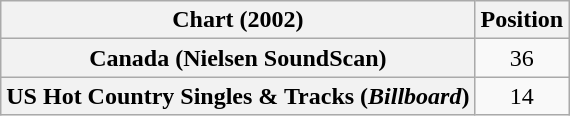<table class="wikitable sortable plainrowheaders" style="text-align:center">
<tr>
<th scope="col">Chart (2002)</th>
<th scope="col">Position</th>
</tr>
<tr>
<th scope="row">Canada (Nielsen SoundScan)</th>
<td>36</td>
</tr>
<tr>
<th scope="row">US Hot Country Singles & Tracks (<em>Billboard</em>)</th>
<td>14</td>
</tr>
</table>
